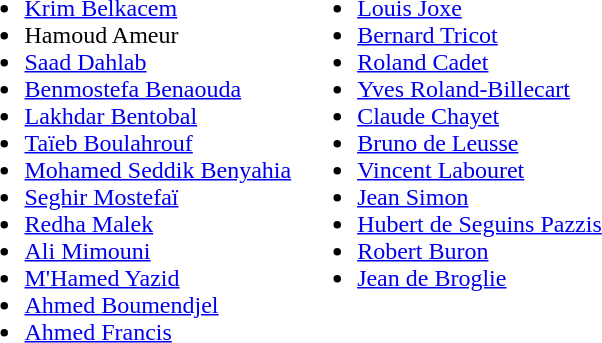<table border="0">
<tr>
<td valign="top" width="50%"><br><ul><li><a href='#'>Krim Belkacem</a></li><li>Hamoud Ameur</li><li><a href='#'>Saad Dahlab</a></li><li><a href='#'>Benmostefa Benaouda</a></li><li><a href='#'>Lakhdar Bentobal</a></li><li><a href='#'>Taïeb Boulahrouf</a></li><li><a href='#'>Mohamed Seddik Benyahia</a></li><li><a href='#'>Seghir Mostefaï</a></li><li><a href='#'>Redha Malek</a></li><li><a href='#'>Ali Mimouni</a></li><li><a href='#'>M'Hamed Yazid</a></li><li><a href='#'>Ahmed Boumendjel</a></li><li><a href='#'>Ahmed Francis</a></li></ul></td>
<td valign="top" width="50%"><br><ul><li><a href='#'>Louis Joxe</a></li><li><a href='#'>Bernard Tricot</a></li><li><a href='#'>Roland Cadet</a></li><li><a href='#'>Yves Roland-Billecart</a></li><li><a href='#'>Claude Chayet</a></li><li><a href='#'>Bruno de Leusse</a></li><li><a href='#'>Vincent Labouret</a></li><li><a href='#'>Jean Simon</a></li><li><a href='#'>Hubert de Seguins Pazzis</a></li><li><a href='#'>Robert Buron</a></li><li><a href='#'>Jean de Broglie</a></li></ul></td>
</tr>
</table>
